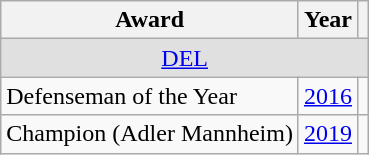<table class="wikitable">
<tr>
<th>Award</th>
<th>Year</th>
<th></th>
</tr>
<tr ALIGN="center" bgcolor="#e0e0e0">
<td colspan="3"><a href='#'>DEL</a></td>
</tr>
<tr>
<td>Defenseman of the Year</td>
<td><a href='#'>2016</a></td>
<td></td>
</tr>
<tr>
<td>Champion (Adler Mannheim)</td>
<td><a href='#'>2019</a></td>
<td></td>
</tr>
</table>
